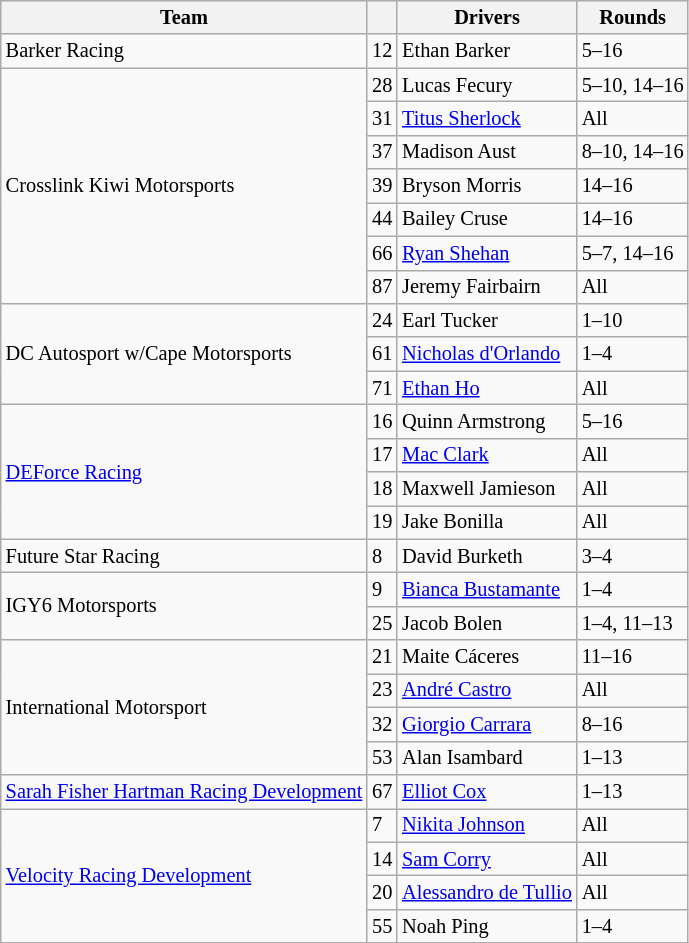<table class="wikitable" style="font-size:85%;">
<tr>
<th>Team</th>
<th></th>
<th>Drivers</th>
<th>Rounds</th>
</tr>
<tr>
<td>Barker Racing</td>
<td>12</td>
<td> Ethan Barker</td>
<td>5–16</td>
</tr>
<tr>
<td rowspan=7>Crosslink Kiwi Motorsports</td>
<td>28</td>
<td> Lucas Fecury</td>
<td>5–10, 14–16</td>
</tr>
<tr>
<td>31</td>
<td> <a href='#'>Titus Sherlock</a></td>
<td>All</td>
</tr>
<tr>
<td>37</td>
<td> Madison Aust</td>
<td nowrap>8–10, 14–16</td>
</tr>
<tr>
<td>39</td>
<td> Bryson Morris</td>
<td>14–16</td>
</tr>
<tr>
<td>44</td>
<td> Bailey Cruse</td>
<td>14–16</td>
</tr>
<tr>
<td>66</td>
<td> <a href='#'>Ryan Shehan</a></td>
<td>5–7, 14–16</td>
</tr>
<tr>
<td>87</td>
<td> Jeremy Fairbairn</td>
<td>All</td>
</tr>
<tr>
<td rowspan=3>DC Autosport w/Cape Motorsports</td>
<td>24</td>
<td> Earl Tucker</td>
<td>1–10</td>
</tr>
<tr>
<td>61</td>
<td> <a href='#'>Nicholas d'Orlando</a></td>
<td>1–4</td>
</tr>
<tr>
<td>71</td>
<td> <a href='#'>Ethan Ho</a></td>
<td>All</td>
</tr>
<tr>
<td rowspan="4"><a href='#'>DEForce Racing</a></td>
<td>16</td>
<td> Quinn Armstrong</td>
<td>5–16</td>
</tr>
<tr>
<td>17</td>
<td> <a href='#'>Mac Clark</a></td>
<td>All</td>
</tr>
<tr>
<td>18</td>
<td> Maxwell Jamieson</td>
<td>All</td>
</tr>
<tr>
<td>19</td>
<td> Jake Bonilla</td>
<td>All</td>
</tr>
<tr>
<td>Future Star Racing</td>
<td>8</td>
<td> David Burketh</td>
<td>3–4</td>
</tr>
<tr>
<td rowspan=2>IGY6 Motorsports</td>
<td>9</td>
<td> <a href='#'>Bianca Bustamante</a></td>
<td>1–4</td>
</tr>
<tr>
<td>25</td>
<td> Jacob Bolen</td>
<td nowrap>1–4, 11–13</td>
</tr>
<tr>
<td rowspan=4>International Motorsport</td>
<td>21</td>
<td> Maite Cáceres</td>
<td>11–16</td>
</tr>
<tr>
<td>23</td>
<td> <a href='#'>André Castro</a></td>
<td>All</td>
</tr>
<tr>
<td>32</td>
<td> <a href='#'>Giorgio Carrara</a></td>
<td>8–16</td>
</tr>
<tr>
<td>53</td>
<td> Alan Isambard</td>
<td>1–13</td>
</tr>
<tr>
<td><a href='#'>Sarah Fisher Hartman Racing Development</a></td>
<td>67</td>
<td> <a href='#'>Elliot Cox</a></td>
<td>1–13</td>
</tr>
<tr>
<td rowspan=4><a href='#'>Velocity Racing Development</a></td>
<td>7</td>
<td> <a href='#'>Nikita Johnson</a></td>
<td>All</td>
</tr>
<tr>
<td>14</td>
<td> <a href='#'>Sam Corry</a></td>
<td>All</td>
</tr>
<tr>
<td>20</td>
<td nowrap> <a href='#'>Alessandro de Tullio</a></td>
<td>All</td>
</tr>
<tr>
<td>55</td>
<td> Noah Ping</td>
<td>1–4</td>
</tr>
</table>
